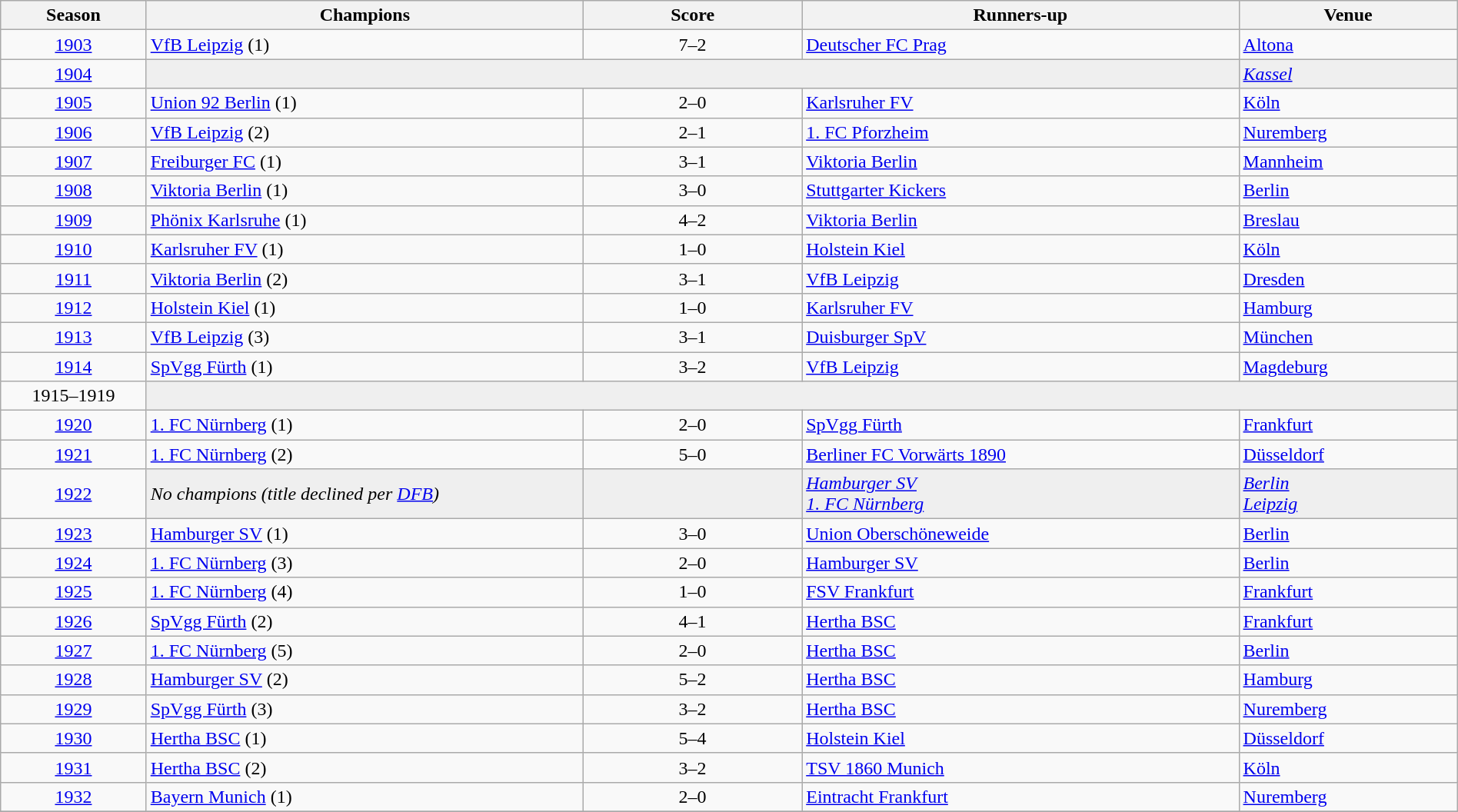<table class="sortable wikitable" width=100%>
<tr>
<th style="width:10%;">Season</th>
<th style="width:30%;">Champions</th>
<th style="width:15%;">Score</th>
<th style="width:30%;">Runners-up</th>
<th style="width:15%;">Venue</th>
</tr>
<tr>
<td align=center><a href='#'>1903</a></td>
<td><a href='#'>VfB Leipzig</a> (1)</td>
<td align=center>7–2</td>
<td><a href='#'>Deutscher FC Prag</a></td>
<td><a href='#'>Altona</a></td>
</tr>
<tr>
<td align=center><a href='#'>1904</a></td>
<td colspan=3 style=background:#efefef></td>
<td style=background:#efefef><em><a href='#'>Kassel</a></em></td>
</tr>
<tr>
<td align=center><a href='#'>1905</a></td>
<td><a href='#'>Union 92 Berlin</a> (1)</td>
<td align=center>2–0</td>
<td><a href='#'>Karlsruher FV</a></td>
<td><a href='#'>Köln</a></td>
</tr>
<tr>
<td align=center><a href='#'>1906</a></td>
<td><a href='#'>VfB Leipzig</a> (2)</td>
<td align=center>2–1</td>
<td><a href='#'>1. FC Pforzheim</a></td>
<td><a href='#'>Nuremberg</a></td>
</tr>
<tr>
<td align=center><a href='#'>1907</a></td>
<td><a href='#'>Freiburger FC</a> (1)</td>
<td align=center>3–1</td>
<td><a href='#'>Viktoria Berlin</a></td>
<td><a href='#'>Mannheim</a></td>
</tr>
<tr>
<td align=center><a href='#'>1908</a></td>
<td><a href='#'>Viktoria Berlin</a> (1)</td>
<td align=center>3–0</td>
<td><a href='#'>Stuttgarter Kickers</a></td>
<td><a href='#'>Berlin</a></td>
</tr>
<tr>
<td align=center><a href='#'>1909</a></td>
<td><a href='#'>Phönix Karlsruhe</a> (1)</td>
<td align=center>4–2</td>
<td><a href='#'>Viktoria Berlin</a></td>
<td><a href='#'>Breslau</a></td>
</tr>
<tr>
<td align=center><a href='#'>1910</a></td>
<td><a href='#'>Karlsruher FV</a> (1)</td>
<td align=center>1–0 </td>
<td><a href='#'>Holstein Kiel</a></td>
<td><a href='#'>Köln</a></td>
</tr>
<tr>
<td align=center><a href='#'>1911</a></td>
<td><a href='#'>Viktoria Berlin</a> (2)</td>
<td align=center>3–1</td>
<td><a href='#'>VfB Leipzig</a></td>
<td><a href='#'>Dresden</a></td>
</tr>
<tr>
<td align=center><a href='#'>1912</a></td>
<td><a href='#'>Holstein Kiel</a> (1)</td>
<td align=center>1–0</td>
<td><a href='#'>Karlsruher FV</a></td>
<td><a href='#'>Hamburg</a></td>
</tr>
<tr>
<td align=center><a href='#'>1913</a></td>
<td><a href='#'>VfB Leipzig</a> (3)</td>
<td align=center>3–1</td>
<td><a href='#'>Duisburger SpV</a></td>
<td><a href='#'>München</a></td>
</tr>
<tr>
<td align=center><a href='#'>1914</a></td>
<td><a href='#'>SpVgg Fürth</a> (1)</td>
<td align=center>3–2 </td>
<td><a href='#'>VfB Leipzig</a></td>
<td><a href='#'>Magdeburg</a></td>
</tr>
<tr>
<td align=center>1915–1919</td>
<td colspan=4 style=background:#efefef></td>
</tr>
<tr>
<td align=center><a href='#'>1920</a></td>
<td><a href='#'>1. FC Nürnberg</a> (1)</td>
<td align=center>2–0</td>
<td><a href='#'>SpVgg Fürth</a></td>
<td><a href='#'>Frankfurt</a></td>
</tr>
<tr>
<td align=center><a href='#'>1921</a></td>
<td><a href='#'>1. FC Nürnberg</a> (2)</td>
<td align=center>5–0</td>
<td><a href='#'>Berliner FC Vorwärts 1890</a></td>
<td><a href='#'>Düsseldorf</a></td>
</tr>
<tr>
<td align=center><a href='#'>1922</a></td>
<td style=background:#efefef><em>No champions (title declined per <a href='#'>DFB</a>)</em></td>
<td align=center style=background:#efefef></td>
<td style=background:#efefef><em><a href='#'>Hamburger SV</a><br><a href='#'>1. FC Nürnberg</a></em></td>
<td style=background:#efefef><em><a href='#'>Berlin</a><br><a href='#'>Leipzig</a></em></td>
</tr>
<tr>
<td align=center><a href='#'>1923</a></td>
<td><a href='#'>Hamburger SV</a> (1)</td>
<td align=center>3–0</td>
<td><a href='#'>Union Oberschöneweide</a></td>
<td><a href='#'>Berlin</a></td>
</tr>
<tr>
<td align=center><a href='#'>1924</a></td>
<td><a href='#'>1. FC Nürnberg</a> (3)</td>
<td align=center>2–0</td>
<td><a href='#'>Hamburger SV</a></td>
<td><a href='#'>Berlin</a></td>
</tr>
<tr>
<td align=center><a href='#'>1925</a></td>
<td><a href='#'>1. FC Nürnberg</a> (4)</td>
<td align=center>1–0 </td>
<td><a href='#'>FSV Frankfurt</a></td>
<td><a href='#'>Frankfurt</a></td>
</tr>
<tr>
<td align=center><a href='#'>1926</a></td>
<td><a href='#'>SpVgg Fürth</a> (2)</td>
<td align=center>4–1</td>
<td><a href='#'>Hertha BSC</a></td>
<td><a href='#'>Frankfurt</a></td>
</tr>
<tr>
<td align=center><a href='#'>1927</a></td>
<td><a href='#'>1. FC Nürnberg</a> (5)</td>
<td align=center>2–0</td>
<td><a href='#'>Hertha BSC</a></td>
<td><a href='#'>Berlin</a></td>
</tr>
<tr>
<td align=center><a href='#'>1928</a></td>
<td><a href='#'>Hamburger SV</a> (2)</td>
<td align=center>5–2</td>
<td><a href='#'>Hertha BSC</a></td>
<td><a href='#'>Hamburg</a></td>
</tr>
<tr>
<td align=center><a href='#'>1929</a></td>
<td><a href='#'>SpVgg Fürth</a> (3)</td>
<td align=center>3–2</td>
<td><a href='#'>Hertha BSC</a></td>
<td><a href='#'>Nuremberg</a></td>
</tr>
<tr>
<td align=center><a href='#'>1930</a></td>
<td><a href='#'>Hertha BSC</a> (1)</td>
<td align=center>5–4</td>
<td><a href='#'>Holstein Kiel</a></td>
<td><a href='#'>Düsseldorf</a></td>
</tr>
<tr>
<td align=center><a href='#'>1931</a></td>
<td><a href='#'>Hertha BSC</a> (2)</td>
<td align=center>3–2</td>
<td><a href='#'>TSV 1860 Munich</a></td>
<td><a href='#'>Köln</a></td>
</tr>
<tr>
<td align=center><a href='#'>1932</a></td>
<td><a href='#'>Bayern Munich</a> (1)</td>
<td align=center>2–0</td>
<td><a href='#'>Eintracht Frankfurt</a></td>
<td><a href='#'>Nuremberg</a></td>
</tr>
<tr>
</tr>
</table>
